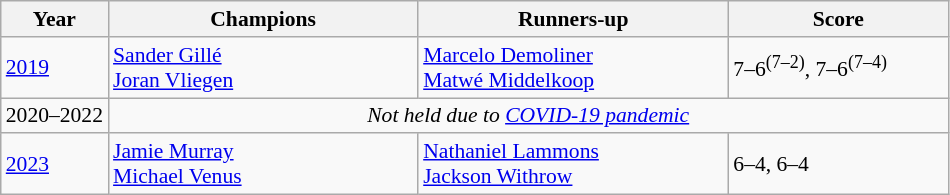<table class="wikitable" style="font-size:90%">
<tr>
<th>Year</th>
<th width="200">Champions</th>
<th width="200">Runners-up</th>
<th width="140">Score</th>
</tr>
<tr>
<td><a href='#'>2019</a></td>
<td> <a href='#'>Sander Gillé</a> <br>  <a href='#'>Joran Vliegen</a></td>
<td> <a href='#'>Marcelo Demoliner</a><br> <a href='#'>Matwé Middelkoop</a></td>
<td>7–6<sup>(7–2)</sup>, 7–6<sup>(7–4)</sup></td>
</tr>
<tr>
<td style=background:>2020–2022</td>
<td colspan="3" rowspan="1" align="center" style="background:"><em>Not held due to <a href='#'>COVID-19 pandemic</a></em></td>
</tr>
<tr>
<td><a href='#'>2023</a></td>
<td> <a href='#'>Jamie Murray</a> <br>  <a href='#'>Michael Venus</a></td>
<td> <a href='#'>Nathaniel Lammons</a><br> <a href='#'>Jackson Withrow</a></td>
<td>6–4, 6–4</td>
</tr>
</table>
